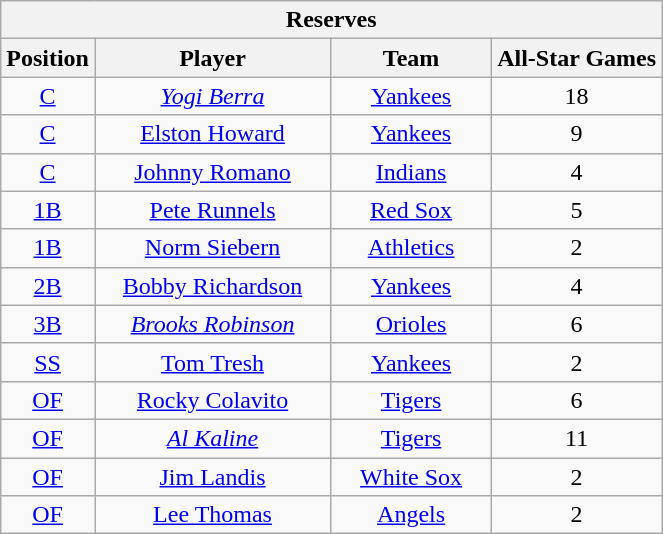<table class="wikitable" style="font-size: 100%; text-align:center;">
<tr>
<th colspan="4">Reserves</th>
</tr>
<tr>
<th>Position</th>
<th width="150">Player</th>
<th width="100">Team</th>
<th>All-Star Games</th>
</tr>
<tr>
<td><a href='#'>C</a></td>
<td><em><a href='#'>Yogi Berra</a></em></td>
<td><a href='#'>Yankees</a></td>
<td>18</td>
</tr>
<tr>
<td><a href='#'>C</a></td>
<td><a href='#'>Elston Howard</a></td>
<td><a href='#'>Yankees</a></td>
<td>9</td>
</tr>
<tr>
<td><a href='#'>C</a></td>
<td><a href='#'>Johnny Romano</a></td>
<td><a href='#'>Indians</a></td>
<td>4</td>
</tr>
<tr>
<td><a href='#'>1B</a></td>
<td><a href='#'>Pete Runnels</a></td>
<td><a href='#'>Red Sox</a></td>
<td>5</td>
</tr>
<tr>
<td><a href='#'>1B</a></td>
<td><a href='#'>Norm Siebern</a></td>
<td><a href='#'>Athletics</a></td>
<td>2</td>
</tr>
<tr>
<td><a href='#'>2B</a></td>
<td><a href='#'>Bobby Richardson</a></td>
<td><a href='#'>Yankees</a></td>
<td>4</td>
</tr>
<tr>
<td><a href='#'>3B</a></td>
<td><em><a href='#'>Brooks Robinson</a></em></td>
<td><a href='#'>Orioles</a></td>
<td>6</td>
</tr>
<tr>
<td><a href='#'>SS</a></td>
<td><a href='#'>Tom Tresh</a></td>
<td><a href='#'>Yankees</a></td>
<td>2</td>
</tr>
<tr>
<td><a href='#'>OF</a></td>
<td><a href='#'>Rocky Colavito</a></td>
<td><a href='#'>Tigers</a></td>
<td>6</td>
</tr>
<tr>
<td><a href='#'>OF</a></td>
<td><em><a href='#'>Al Kaline</a></em></td>
<td><a href='#'>Tigers</a></td>
<td>11</td>
</tr>
<tr>
<td><a href='#'>OF</a></td>
<td><a href='#'>Jim Landis</a></td>
<td><a href='#'>White Sox</a></td>
<td>2</td>
</tr>
<tr>
<td><a href='#'>OF</a></td>
<td><a href='#'>Lee Thomas</a></td>
<td><a href='#'>Angels</a></td>
<td>2</td>
</tr>
</table>
